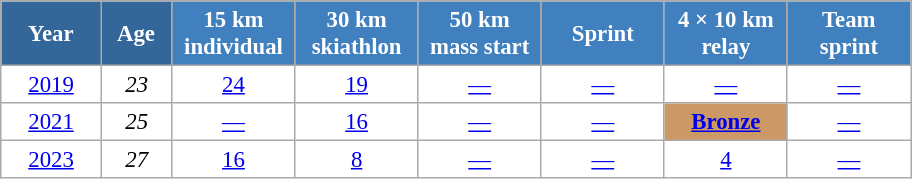<table class="wikitable" style="font-size:95%; text-align:center; border:grey solid 1px; border-collapse:collapse; background:#ffffff;">
<tr>
<th style="background-color:#369; color:white; width:60px;"> Year </th>
<th style="background-color:#369; color:white; width:40px;"> Age </th>
<th style="background-color:#4180be; color:white; width:75px;"> 15 km <br> individual </th>
<th style="background-color:#4180be; color:white; width:75px;"> 30 km <br> skiathlon </th>
<th style="background-color:#4180be; color:white; width:75px;"> 50 km <br> mass start </th>
<th style="background-color:#4180be; color:white; width:75px;"> Sprint </th>
<th style="background-color:#4180be; color:white; width:75px;"> 4 × 10 km <br> relay </th>
<th style="background-color:#4180be; color:white; width:75px;"> Team <br> sprint </th>
</tr>
<tr>
<td><a href='#'>2019</a></td>
<td><em>23</em></td>
<td><a href='#'>24</a></td>
<td><a href='#'>19</a></td>
<td><a href='#'>—</a></td>
<td><a href='#'>—</a></td>
<td><a href='#'>—</a></td>
<td><a href='#'>—</a></td>
</tr>
<tr>
<td><a href='#'>2021</a></td>
<td><em>25</em></td>
<td><a href='#'>—</a></td>
<td><a href='#'>16</a></td>
<td><a href='#'>—</a></td>
<td><a href='#'>—</a></td>
<td style="background:#c96;"><a href='#'><strong>Bronze</strong></a></td>
<td><a href='#'>—</a></td>
</tr>
<tr>
<td><a href='#'>2023</a></td>
<td><em>27</em></td>
<td><a href='#'>16</a></td>
<td><a href='#'>8</a></td>
<td><a href='#'>—</a></td>
<td><a href='#'>—</a></td>
<td><a href='#'>4</a></td>
<td><a href='#'>—</a></td>
</tr>
</table>
